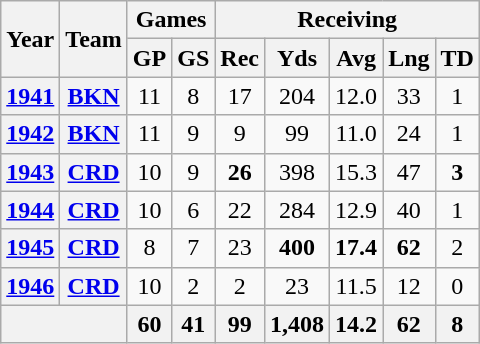<table class="wikitable" style="text-align:center">
<tr>
<th rowspan="2">Year</th>
<th rowspan="2">Team</th>
<th colspan="2">Games</th>
<th colspan="5">Receiving</th>
</tr>
<tr>
<th>GP</th>
<th>GS</th>
<th>Rec</th>
<th>Yds</th>
<th>Avg</th>
<th>Lng</th>
<th>TD</th>
</tr>
<tr>
<th><a href='#'>1941</a></th>
<th><a href='#'>BKN</a></th>
<td>11</td>
<td>8</td>
<td>17</td>
<td>204</td>
<td>12.0</td>
<td>33</td>
<td>1</td>
</tr>
<tr>
<th><a href='#'>1942</a></th>
<th><a href='#'>BKN</a></th>
<td>11</td>
<td>9</td>
<td>9</td>
<td>99</td>
<td>11.0</td>
<td>24</td>
<td>1</td>
</tr>
<tr>
<th><a href='#'>1943</a></th>
<th><a href='#'>CRD</a></th>
<td>10</td>
<td>9</td>
<td><strong>26</strong></td>
<td>398</td>
<td>15.3</td>
<td>47</td>
<td><strong>3</strong></td>
</tr>
<tr>
<th><a href='#'>1944</a></th>
<th><a href='#'>CRD</a></th>
<td>10</td>
<td>6</td>
<td>22</td>
<td>284</td>
<td>12.9</td>
<td>40</td>
<td>1</td>
</tr>
<tr>
<th><a href='#'>1945</a></th>
<th><a href='#'>CRD</a></th>
<td>8</td>
<td>7</td>
<td>23</td>
<td><strong>400</strong></td>
<td><strong>17.4</strong></td>
<td><strong>62</strong></td>
<td>2</td>
</tr>
<tr>
<th><a href='#'>1946</a></th>
<th><a href='#'>CRD</a></th>
<td>10</td>
<td>2</td>
<td>2</td>
<td>23</td>
<td>11.5</td>
<td>12</td>
<td>0</td>
</tr>
<tr>
<th colspan="2"></th>
<th>60</th>
<th>41</th>
<th>99</th>
<th>1,408</th>
<th>14.2</th>
<th>62</th>
<th>8</th>
</tr>
</table>
